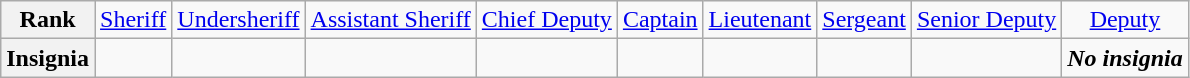<table class="wikitable">
<tr style="text-align:center;">
<th>Rank</th>
<td><a href='#'>Sheriff</a></td>
<td><a href='#'>Undersheriff</a></td>
<td><a href='#'>Assistant Sheriff</a></td>
<td><a href='#'>Chief Deputy</a></td>
<td><a href='#'>Captain</a></td>
<td><a href='#'>Lieutenant</a></td>
<td><a href='#'>Sergeant</a></td>
<td><a href='#'>Senior Deputy</a></td>
<td><a href='#'>Deputy</a></td>
</tr>
<tr style="text-align:center;">
<th>Insignia</th>
<td></td>
<td></td>
<td></td>
<td></td>
<td></td>
<td></td>
<td></td>
<td></td>
<td><strong><em>No insignia</em></strong></td>
</tr>
</table>
